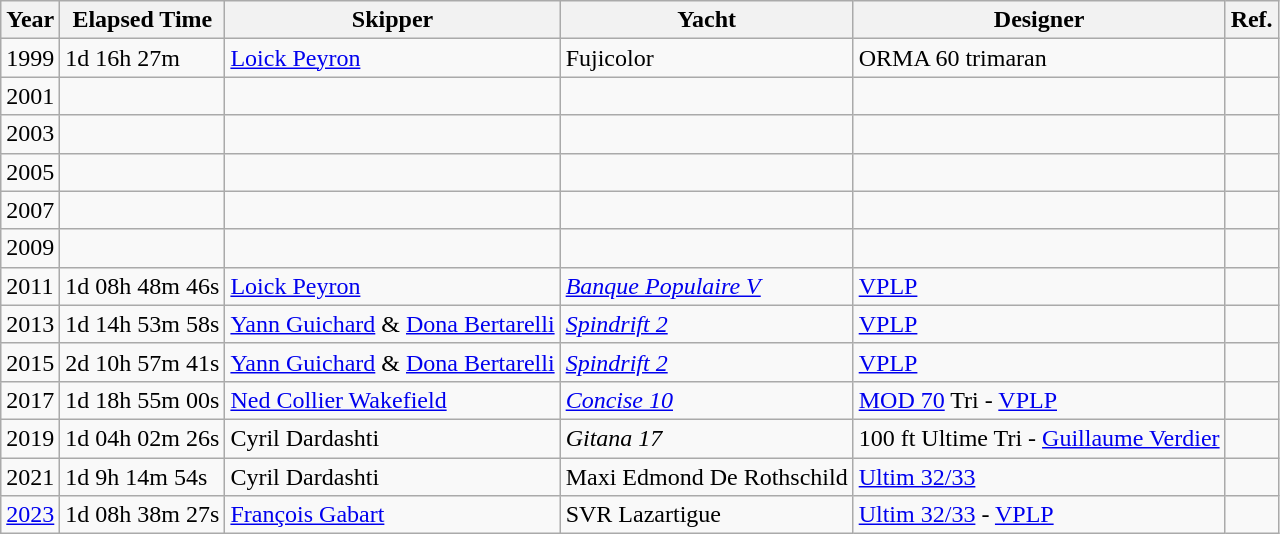<table class="wikitable sortable">
<tr>
<th>Year</th>
<th>Elapsed Time</th>
<th>Skipper</th>
<th>Yacht</th>
<th>Designer</th>
<th>Ref.</th>
</tr>
<tr>
<td>1999</td>
<td>1d 16h 27m</td>
<td><a href='#'>Loick Peyron</a></td>
<td>Fujicolor</td>
<td>ORMA 60 trimaran</td>
<td></td>
</tr>
<tr>
<td>2001</td>
<td></td>
<td></td>
<td></td>
<td></td>
<td></td>
</tr>
<tr>
<td>2003</td>
<td></td>
<td></td>
<td></td>
<td></td>
<td></td>
</tr>
<tr>
<td>2005</td>
<td></td>
<td></td>
<td></td>
<td></td>
<td></td>
</tr>
<tr>
<td>2007</td>
<td></td>
<td></td>
<td></td>
<td></td>
<td></td>
</tr>
<tr>
<td>2009</td>
<td></td>
<td></td>
<td></td>
<td></td>
<td></td>
</tr>
<tr>
<td>2011</td>
<td>1d 08h 48m 46s</td>
<td><a href='#'>Loick Peyron</a></td>
<td> <em><a href='#'>Banque Populaire V</a></em></td>
<td><a href='#'>VPLP</a></td>
<td></td>
</tr>
<tr>
<td>2013</td>
<td>1d 14h 53m 58s</td>
<td><a href='#'>Yann Guichard</a> & <a href='#'>Dona Bertarelli</a></td>
<td> <em><a href='#'>Spindrift 2</a></em></td>
<td><a href='#'>VPLP</a></td>
<td></td>
</tr>
<tr>
<td>2015</td>
<td>2d 10h 57m 41s</td>
<td><a href='#'>Yann Guichard</a> & <a href='#'>Dona Bertarelli</a></td>
<td> <em><a href='#'>Spindrift 2</a></em></td>
<td><a href='#'>VPLP</a></td>
<td></td>
</tr>
<tr>
<td>2017</td>
<td>1d 18h 55m 00s</td>
<td><a href='#'>Ned Collier Wakefield</a></td>
<td> <em><a href='#'>Concise 10</a></em></td>
<td><a href='#'>MOD 70</a> Tri - <a href='#'>VPLP</a></td>
<td></td>
</tr>
<tr>
<td>2019</td>
<td>1d 04h 02m 26s</td>
<td>Cyril Dardashti</td>
<td> <em>Gitana 17</em></td>
<td>100 ft Ultime Tri - <a href='#'>Guillaume Verdier</a></td>
<td></td>
</tr>
<tr>
<td>2021</td>
<td>1d 9h 14m 54s</td>
<td>Cyril Dardashti</td>
<td> Maxi Edmond De Rothschild</td>
<td><a href='#'>Ultim 32/33</a></td>
<td></td>
</tr>
<tr>
<td><a href='#'>2023</a></td>
<td>1d 08h 38m 27s</td>
<td><a href='#'>François Gabart</a></td>
<td>  SVR Lazartigue</td>
<td><a href='#'>Ultim 32/33</a> - <a href='#'>VPLP</a></td>
<td></td>
</tr>
</table>
